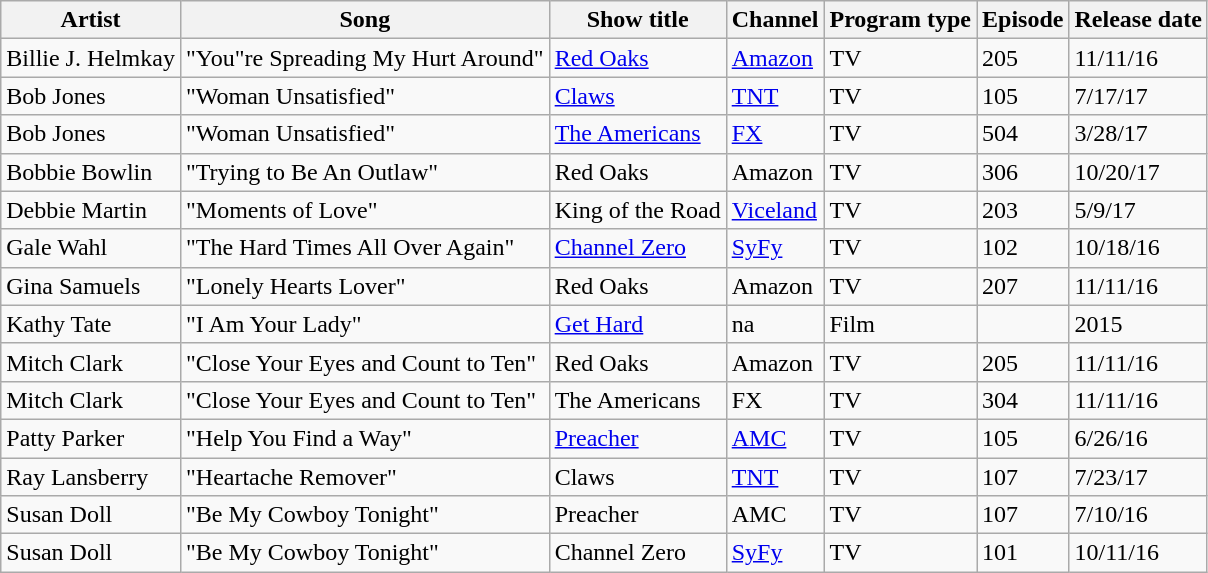<table class="wikitable">
<tr>
<th>Artist</th>
<th>Song</th>
<th>Show title</th>
<th>Channel</th>
<th>Program type</th>
<th>Episode</th>
<th>Release date</th>
</tr>
<tr>
<td>Billie J. Helmkay</td>
<td>"You"re Spreading My Hurt Around"</td>
<td><a href='#'>Red Oaks</a></td>
<td><a href='#'>Amazon</a></td>
<td>TV</td>
<td>205</td>
<td>11/11/16</td>
</tr>
<tr>
<td>Bob Jones</td>
<td>"Woman Unsatisfied"</td>
<td><a href='#'>Claws</a></td>
<td><a href='#'>TNT</a></td>
<td>TV</td>
<td>105</td>
<td>7/17/17</td>
</tr>
<tr>
<td>Bob Jones</td>
<td>"Woman Unsatisfied"</td>
<td><a href='#'>The Americans</a></td>
<td><a href='#'>FX</a></td>
<td>TV</td>
<td>504</td>
<td>3/28/17</td>
</tr>
<tr>
<td>Bobbie Bowlin</td>
<td>"Trying to Be An Outlaw"</td>
<td>Red Oaks</td>
<td>Amazon</td>
<td>TV</td>
<td>306</td>
<td>10/20/17</td>
</tr>
<tr>
<td>Debbie Martin</td>
<td>"Moments of Love"</td>
<td>King of the Road</td>
<td><a href='#'>Viceland</a></td>
<td>TV</td>
<td>203</td>
<td>5/9/17</td>
</tr>
<tr>
<td>Gale Wahl</td>
<td>"The Hard Times All Over Again"</td>
<td><a href='#'>Channel Zero</a></td>
<td><a href='#'>SyFy</a></td>
<td>TV</td>
<td>102</td>
<td>10/18/16</td>
</tr>
<tr>
<td>Gina Samuels</td>
<td>"Lonely Hearts Lover"</td>
<td>Red Oaks</td>
<td>Amazon</td>
<td>TV</td>
<td>207</td>
<td>11/11/16</td>
</tr>
<tr>
<td>Kathy Tate</td>
<td>"I Am Your Lady"</td>
<td><a href='#'>Get Hard</a></td>
<td>na</td>
<td>Film</td>
<td></td>
<td>2015</td>
</tr>
<tr>
<td>Mitch Clark</td>
<td>"Close Your Eyes and Count to Ten"</td>
<td>Red Oaks</td>
<td>Amazon</td>
<td>TV</td>
<td>205</td>
<td>11/11/16</td>
</tr>
<tr>
<td>Mitch Clark</td>
<td>"Close Your Eyes and Count to Ten"</td>
<td>The Americans</td>
<td>FX</td>
<td>TV</td>
<td>304</td>
<td>11/11/16</td>
</tr>
<tr>
<td>Patty Parker</td>
<td>"Help You Find a Way"</td>
<td><a href='#'>Preacher</a></td>
<td><a href='#'>AMC</a></td>
<td>TV</td>
<td>105</td>
<td>6/26/16</td>
</tr>
<tr>
<td>Ray Lansberry</td>
<td>"Heartache Remover"</td>
<td>Claws</td>
<td><a href='#'>TNT</a></td>
<td>TV</td>
<td>107</td>
<td>7/23/17</td>
</tr>
<tr>
<td>Susan Doll</td>
<td>"Be My Cowboy Tonight"</td>
<td>Preacher</td>
<td>AMC</td>
<td>TV</td>
<td>107</td>
<td>7/10/16</td>
</tr>
<tr>
<td>Susan Doll</td>
<td>"Be My Cowboy Tonight"</td>
<td>Channel Zero</td>
<td><a href='#'>SyFy</a></td>
<td>TV</td>
<td>101</td>
<td>10/11/16</td>
</tr>
</table>
